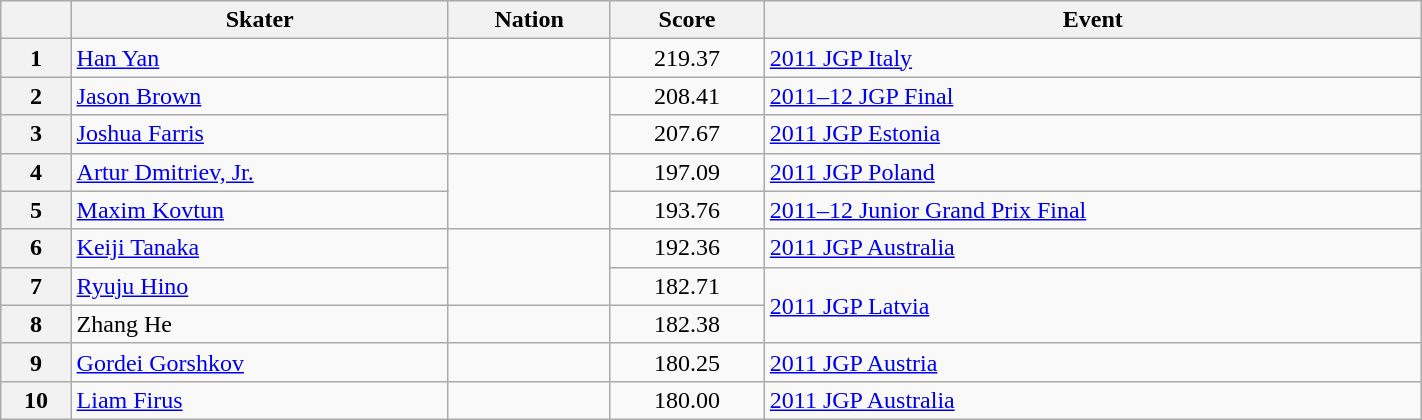<table class="wikitable sortable" style="text-align:left; width:75%">
<tr>
<th scope="col"></th>
<th scope="col">Skater</th>
<th scope="col">Nation</th>
<th scope="col">Score</th>
<th scope="col">Event</th>
</tr>
<tr>
<th scope="row">1</th>
<td><a href='#'>Han Yan</a></td>
<td></td>
<td align="center">219.37</td>
<td><a href='#'>2011 JGP Italy</a></td>
</tr>
<tr>
<th scope="row">2</th>
<td><a href='#'>Jason Brown</a></td>
<td rowspan="2"></td>
<td align="center">208.41</td>
<td><a href='#'>2011–12 JGP Final</a></td>
</tr>
<tr>
<th scope="row">3</th>
<td><a href='#'>Joshua Farris</a></td>
<td align="center">207.67</td>
<td><a href='#'>2011 JGP Estonia</a></td>
</tr>
<tr>
<th scope="row">4</th>
<td><a href='#'>Artur Dmitriev, Jr.</a></td>
<td rowspan="2"></td>
<td align="center">197.09</td>
<td><a href='#'>2011 JGP Poland</a></td>
</tr>
<tr>
<th scope="row">5</th>
<td><a href='#'>Maxim Kovtun</a></td>
<td align="center">193.76</td>
<td><a href='#'>2011–12 Junior Grand Prix Final</a></td>
</tr>
<tr>
<th scope="row">6</th>
<td><a href='#'>Keiji Tanaka</a></td>
<td rowspan="2"></td>
<td align="center">192.36</td>
<td><a href='#'>2011 JGP Australia</a></td>
</tr>
<tr>
<th scope="row">7</th>
<td><a href='#'>Ryuju Hino</a></td>
<td align="center">182.71</td>
<td rowspan="2"><a href='#'>2011 JGP Latvia</a></td>
</tr>
<tr>
<th scope="row">8</th>
<td>Zhang He</td>
<td></td>
<td align="center">182.38</td>
</tr>
<tr>
<th scope="row">9</th>
<td><a href='#'>Gordei Gorshkov</a></td>
<td></td>
<td align="center">180.25</td>
<td><a href='#'>2011 JGP Austria</a></td>
</tr>
<tr>
<th scope="row">10</th>
<td><a href='#'>Liam Firus</a></td>
<td></td>
<td align="center">180.00</td>
<td><a href='#'>2011 JGP Australia</a></td>
</tr>
</table>
